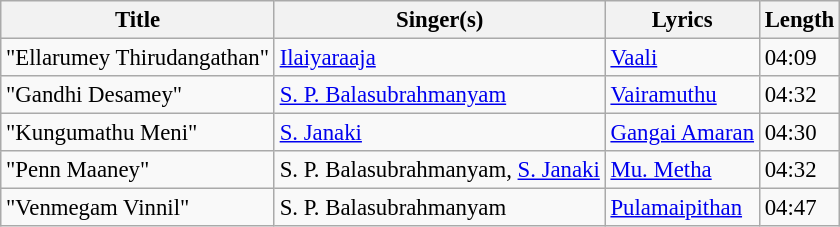<table class="wikitable tracklist" style="font-size:95%;">
<tr>
<th>Title</th>
<th>Singer(s)</th>
<th>Lyrics</th>
<th>Length</th>
</tr>
<tr>
<td>"Ellarumey Thirudangathan"</td>
<td><a href='#'>Ilaiyaraaja</a></td>
<td><a href='#'>Vaali</a></td>
<td>04:09</td>
</tr>
<tr>
<td>"Gandhi Desamey"</td>
<td><a href='#'>S. P. Balasubrahmanyam</a></td>
<td><a href='#'>Vairamuthu</a></td>
<td>04:32</td>
</tr>
<tr>
<td>"Kungumathu Meni"</td>
<td><a href='#'>S. Janaki</a></td>
<td><a href='#'>Gangai Amaran</a></td>
<td>04:30</td>
</tr>
<tr>
<td>"Penn Maaney"</td>
<td>S. P. Balasubrahmanyam, <a href='#'>S. Janaki</a></td>
<td><a href='#'>Mu. Metha</a></td>
<td>04:32</td>
</tr>
<tr>
<td>"Venmegam Vinnil"</td>
<td>S. P. Balasubrahmanyam</td>
<td><a href='#'>Pulamaipithan</a></td>
<td>04:47</td>
</tr>
</table>
